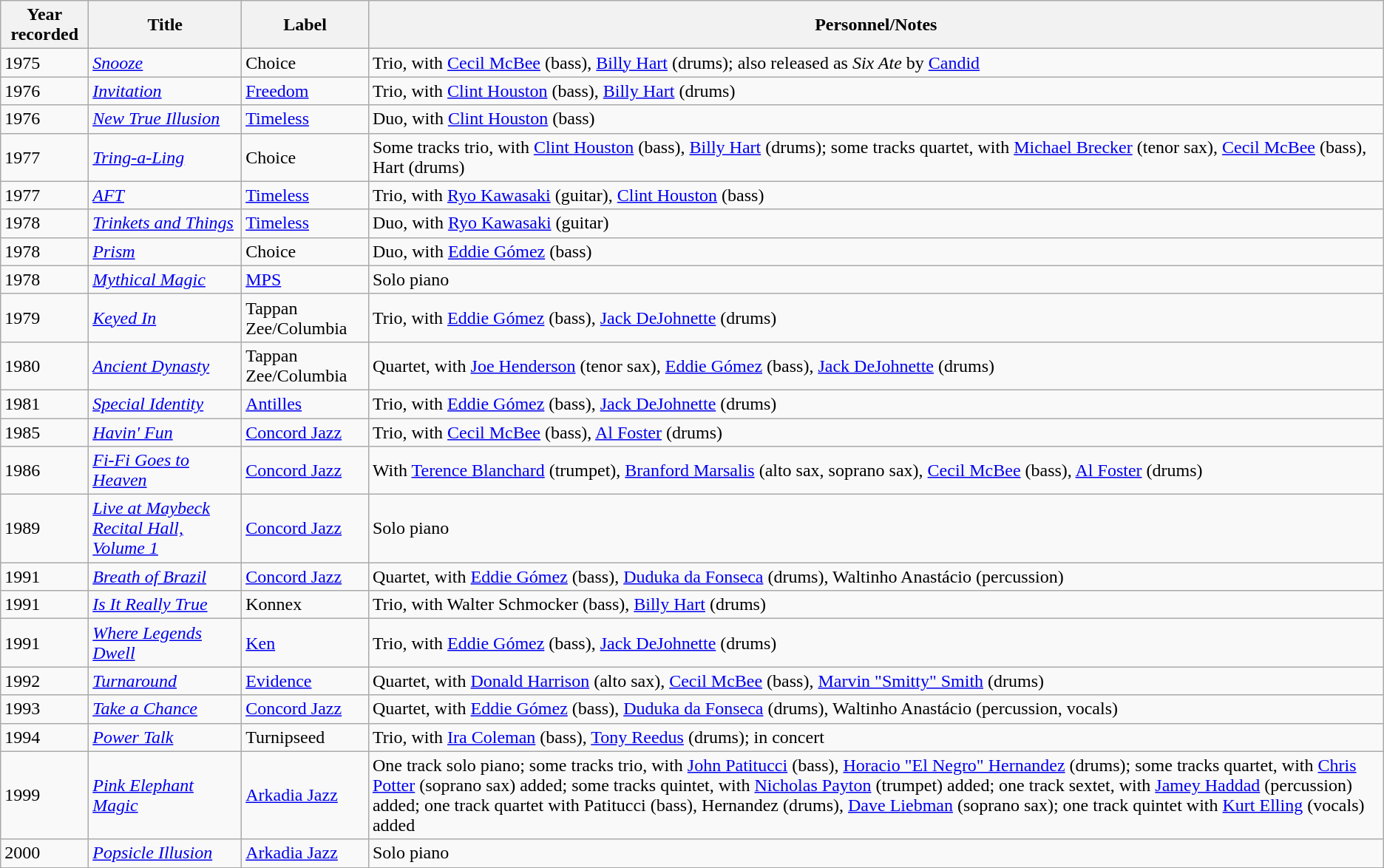<table class="wikitable sortable">
<tr>
<th>Year recorded</th>
<th>Title</th>
<th>Label</th>
<th>Personnel/Notes</th>
</tr>
<tr>
<td>1975</td>
<td><em><a href='#'>Snooze</a></em></td>
<td>Choice</td>
<td>Trio, with <a href='#'>Cecil McBee</a> (bass), <a href='#'>Billy Hart</a> (drums); also released as <em>Six Ate</em> by <a href='#'>Candid</a></td>
</tr>
<tr>
<td>1976</td>
<td><em><a href='#'>Invitation</a></em></td>
<td><a href='#'>Freedom</a></td>
<td>Trio, with <a href='#'>Clint Houston</a> (bass), <a href='#'>Billy Hart</a> (drums)</td>
</tr>
<tr>
<td>1976</td>
<td><em><a href='#'>New True Illusion</a></em></td>
<td><a href='#'>Timeless</a></td>
<td>Duo, with <a href='#'>Clint Houston</a> (bass)</td>
</tr>
<tr>
<td>1977</td>
<td><em><a href='#'>Tring-a-Ling</a></em></td>
<td>Choice</td>
<td>Some tracks trio, with <a href='#'>Clint Houston</a> (bass), <a href='#'>Billy Hart</a> (drums); some tracks quartet, with <a href='#'>Michael Brecker</a> (tenor sax), <a href='#'>Cecil McBee</a> (bass), Hart (drums)</td>
</tr>
<tr>
<td>1977</td>
<td><em><a href='#'>AFT</a></em></td>
<td><a href='#'>Timeless</a></td>
<td>Trio, with <a href='#'>Ryo Kawasaki</a> (guitar), <a href='#'>Clint Houston</a> (bass)</td>
</tr>
<tr>
<td>1978</td>
<td><em><a href='#'>Trinkets and Things</a></em></td>
<td><a href='#'>Timeless</a></td>
<td>Duo, with <a href='#'>Ryo Kawasaki</a> (guitar)</td>
</tr>
<tr>
<td>1978</td>
<td><em><a href='#'>Prism</a></em></td>
<td>Choice</td>
<td>Duo, with <a href='#'>Eddie Gómez</a> (bass)</td>
</tr>
<tr>
<td>1978</td>
<td><em><a href='#'>Mythical Magic</a></em></td>
<td><a href='#'>MPS</a></td>
<td>Solo piano</td>
</tr>
<tr>
<td>1979</td>
<td><em><a href='#'>Keyed In</a></em></td>
<td>Tappan Zee/Columbia</td>
<td>Trio, with <a href='#'>Eddie Gómez</a> (bass), <a href='#'>Jack DeJohnette</a> (drums)</td>
</tr>
<tr>
<td>1980</td>
<td><em><a href='#'>Ancient Dynasty</a></em></td>
<td>Tappan Zee/Columbia</td>
<td>Quartet, with <a href='#'>Joe Henderson</a> (tenor sax), <a href='#'>Eddie Gómez</a> (bass), <a href='#'>Jack DeJohnette</a> (drums)</td>
</tr>
<tr>
<td>1981</td>
<td><em><a href='#'>Special Identity</a></em></td>
<td><a href='#'>Antilles</a></td>
<td>Trio, with <a href='#'>Eddie Gómez</a> (bass), <a href='#'>Jack DeJohnette</a> (drums)</td>
</tr>
<tr>
<td>1985</td>
<td><em><a href='#'>Havin' Fun</a></em></td>
<td><a href='#'>Concord Jazz</a></td>
<td>Trio, with <a href='#'>Cecil McBee</a> (bass), <a href='#'>Al Foster</a> (drums)</td>
</tr>
<tr>
<td>1986</td>
<td><em><a href='#'>Fi-Fi Goes to Heaven</a></em></td>
<td><a href='#'>Concord Jazz</a></td>
<td>With <a href='#'>Terence Blanchard</a> (trumpet), <a href='#'>Branford Marsalis</a> (alto sax, soprano sax), <a href='#'>Cecil McBee</a> (bass), <a href='#'>Al Foster</a> (drums)</td>
</tr>
<tr>
<td>1989</td>
<td><em><a href='#'>Live at Maybeck Recital Hall, Volume 1</a></em></td>
<td><a href='#'>Concord Jazz</a></td>
<td>Solo piano</td>
</tr>
<tr>
<td>1991</td>
<td><em><a href='#'>Breath of Brazil</a></em></td>
<td><a href='#'>Concord Jazz</a></td>
<td>Quartet, with <a href='#'>Eddie Gómez</a> (bass), <a href='#'>Duduka da Fonseca</a> (drums), Waltinho Anastácio (percussion)</td>
</tr>
<tr>
<td>1991</td>
<td><em><a href='#'>Is It Really True</a></em></td>
<td>Konnex</td>
<td>Trio, with Walter Schmocker (bass), <a href='#'>Billy Hart</a> (drums)</td>
</tr>
<tr>
<td>1991</td>
<td><em><a href='#'>Where Legends Dwell</a></em></td>
<td><a href='#'>Ken</a></td>
<td>Trio, with <a href='#'>Eddie Gómez</a> (bass), <a href='#'>Jack DeJohnette</a> (drums)</td>
</tr>
<tr>
<td>1992</td>
<td><em><a href='#'>Turnaround</a></em></td>
<td><a href='#'>Evidence</a></td>
<td>Quartet, with <a href='#'>Donald Harrison</a> (alto sax), <a href='#'>Cecil McBee</a> (bass), <a href='#'>Marvin "Smitty" Smith</a> (drums)</td>
</tr>
<tr>
<td>1993</td>
<td><em><a href='#'>Take a Chance</a></em></td>
<td><a href='#'>Concord Jazz</a></td>
<td>Quartet, with <a href='#'>Eddie Gómez</a> (bass), <a href='#'>Duduka da Fonseca</a> (drums), Waltinho Anastácio (percussion, vocals)</td>
</tr>
<tr>
<td>1994</td>
<td><em><a href='#'>Power Talk</a></em></td>
<td>Turnipseed</td>
<td>Trio, with <a href='#'>Ira Coleman</a> (bass), <a href='#'>Tony Reedus</a> (drums); in concert</td>
</tr>
<tr>
<td>1999</td>
<td><em><a href='#'>Pink Elephant Magic</a></em></td>
<td><a href='#'>Arkadia Jazz</a></td>
<td>One track solo piano; some tracks trio, with <a href='#'>John Patitucci</a> (bass), <a href='#'>Horacio "El Negro" Hernandez</a> (drums); some tracks quartet, with <a href='#'>Chris Potter</a> (soprano sax) added; some tracks quintet, with <a href='#'>Nicholas Payton</a> (trumpet) added; one track sextet, with <a href='#'>Jamey Haddad</a> (percussion) added; one track quartet with Patitucci (bass), Hernandez (drums), <a href='#'>Dave Liebman</a> (soprano sax); one track quintet with <a href='#'>Kurt Elling</a> (vocals) added</td>
</tr>
<tr>
<td>2000</td>
<td><em><a href='#'>Popsicle Illusion</a></em></td>
<td><a href='#'>Arkadia Jazz</a></td>
<td>Solo piano</td>
</tr>
</table>
